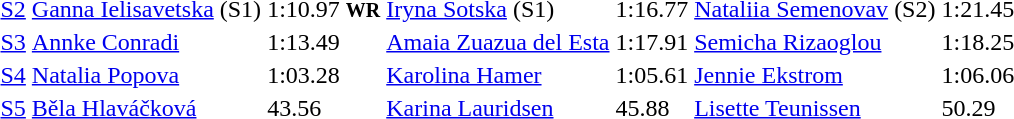<table>
<tr>
<td><a href='#'>S2</a></td>
<td><a href='#'>Ganna Ielisavetska</a> (S1)<br></td>
<td>1:10.97 <small><strong>WR</strong></small></td>
<td><a href='#'>Iryna Sotska</a> (S1)<br></td>
<td>1:16.77</td>
<td><a href='#'>Nataliia Semenovav</a> (S2)<br></td>
<td>1:21.45</td>
</tr>
<tr>
<td><a href='#'>S3</a></td>
<td><a href='#'>Annke Conradi</a><br></td>
<td>1:13.49</td>
<td><a href='#'>Amaia Zuazua del Esta</a><br></td>
<td>1:17.91</td>
<td><a href='#'>Semicha Rizaoglou</a><br></td>
<td>1:18.25</td>
</tr>
<tr>
<td><a href='#'>S4</a></td>
<td><a href='#'>Natalia Popova</a><br></td>
<td>1:03.28</td>
<td><a href='#'>Karolina Hamer</a><br></td>
<td>1:05.61</td>
<td><a href='#'>Jennie Ekstrom</a><br></td>
<td>1:06.06</td>
</tr>
<tr>
<td><a href='#'>S5</a></td>
<td><a href='#'>Běla Hlaváčková</a><br></td>
<td>43.56</td>
<td><a href='#'>Karina Lauridsen</a><br></td>
<td>45.88</td>
<td><a href='#'>Lisette Teunissen</a><br></td>
<td>50.29</td>
</tr>
</table>
